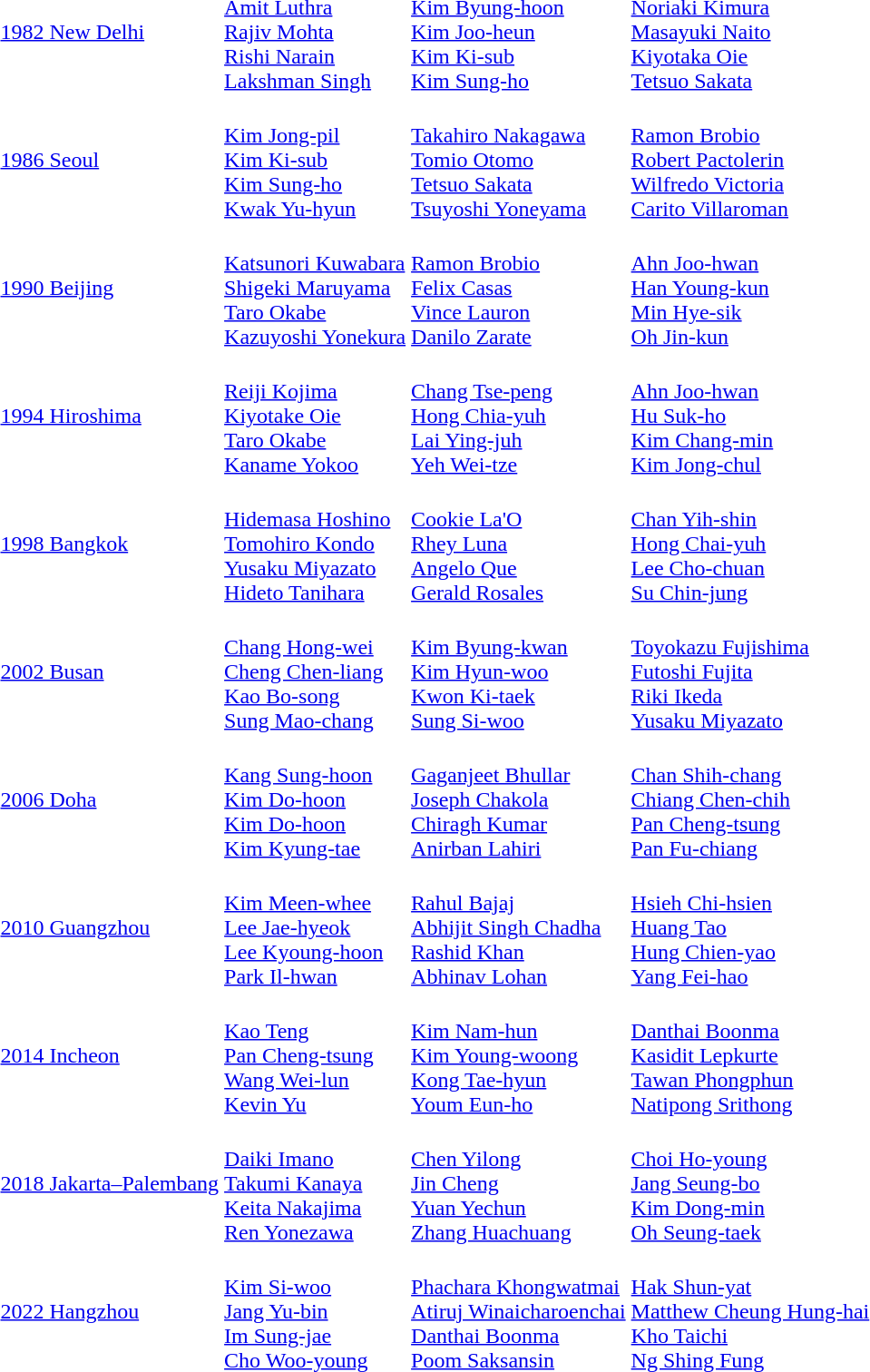<table>
<tr>
<td><a href='#'>1982 New Delhi</a></td>
<td><br><a href='#'>Amit Luthra</a><br><a href='#'>Rajiv Mohta</a><br><a href='#'>Rishi Narain</a><br><a href='#'>Lakshman Singh</a></td>
<td><br><a href='#'>Kim Byung-hoon</a><br><a href='#'>Kim Joo-heun</a><br><a href='#'>Kim Ki-sub</a><br><a href='#'>Kim Sung-ho</a></td>
<td><br><a href='#'>Noriaki Kimura</a><br><a href='#'>Masayuki Naito</a><br><a href='#'>Kiyotaka Oie</a><br><a href='#'>Tetsuo Sakata</a></td>
</tr>
<tr>
<td><a href='#'>1986 Seoul</a></td>
<td><br><a href='#'>Kim Jong-pil</a><br><a href='#'>Kim Ki-sub</a><br><a href='#'>Kim Sung-ho</a><br><a href='#'>Kwak Yu-hyun</a></td>
<td><br><a href='#'>Takahiro Nakagawa</a><br><a href='#'>Tomio Otomo</a><br><a href='#'>Tetsuo Sakata</a><br><a href='#'>Tsuyoshi Yoneyama</a></td>
<td><br><a href='#'>Ramon Brobio</a><br><a href='#'>Robert Pactolerin</a><br><a href='#'>Wilfredo Victoria</a><br><a href='#'>Carito Villaroman</a></td>
</tr>
<tr>
<td><a href='#'>1990 Beijing</a></td>
<td><br><a href='#'>Katsunori Kuwabara</a><br><a href='#'>Shigeki Maruyama</a><br><a href='#'>Taro Okabe</a><br><a href='#'>Kazuyoshi Yonekura</a></td>
<td><br><a href='#'>Ramon Brobio</a><br><a href='#'>Felix Casas</a><br><a href='#'>Vince Lauron</a><br><a href='#'>Danilo Zarate</a></td>
<td><br><a href='#'>Ahn Joo-hwan</a><br><a href='#'>Han Young-kun</a><br><a href='#'>Min Hye-sik</a><br><a href='#'>Oh Jin-kun</a></td>
</tr>
<tr>
<td><a href='#'>1994 Hiroshima</a></td>
<td><br><a href='#'>Reiji Kojima</a><br><a href='#'>Kiyotake Oie</a><br><a href='#'>Taro Okabe</a><br><a href='#'>Kaname Yokoo</a></td>
<td><br><a href='#'>Chang Tse-peng</a><br><a href='#'>Hong Chia-yuh</a><br><a href='#'>Lai Ying-juh</a><br><a href='#'>Yeh Wei-tze</a></td>
<td><br><a href='#'>Ahn Joo-hwan</a><br><a href='#'>Hu Suk-ho</a><br><a href='#'>Kim Chang-min</a><br><a href='#'>Kim Jong-chul</a></td>
</tr>
<tr>
<td><a href='#'>1998 Bangkok</a></td>
<td><br><a href='#'>Hidemasa Hoshino</a><br><a href='#'>Tomohiro Kondo</a><br><a href='#'>Yusaku Miyazato</a><br><a href='#'>Hideto Tanihara</a></td>
<td><br><a href='#'>Cookie La'O</a><br><a href='#'>Rhey Luna</a><br><a href='#'>Angelo Que</a><br><a href='#'>Gerald Rosales</a></td>
<td><br><a href='#'>Chan Yih-shin</a><br><a href='#'>Hong Chai-yuh</a><br><a href='#'>Lee Cho-chuan</a><br><a href='#'>Su Chin-jung</a></td>
</tr>
<tr>
<td><a href='#'>2002 Busan</a></td>
<td><br><a href='#'>Chang Hong-wei</a><br><a href='#'>Cheng Chen-liang</a><br><a href='#'>Kao Bo-song</a><br><a href='#'>Sung Mao-chang</a></td>
<td><br><a href='#'>Kim Byung-kwan</a><br><a href='#'>Kim Hyun-woo</a><br><a href='#'>Kwon Ki-taek</a><br><a href='#'>Sung Si-woo</a></td>
<td><br><a href='#'>Toyokazu Fujishima</a><br><a href='#'>Futoshi Fujita</a><br><a href='#'>Riki Ikeda</a><br><a href='#'>Yusaku Miyazato</a></td>
</tr>
<tr>
<td><a href='#'>2006 Doha</a></td>
<td><br><a href='#'>Kang Sung-hoon</a><br><a href='#'>Kim Do-hoon</a><br><a href='#'>Kim Do-hoon</a><br><a href='#'>Kim Kyung-tae</a></td>
<td><br><a href='#'>Gaganjeet Bhullar</a><br><a href='#'>Joseph Chakola</a><br><a href='#'>Chiragh Kumar</a><br><a href='#'>Anirban Lahiri</a></td>
<td><br><a href='#'>Chan Shih-chang</a><br><a href='#'>Chiang Chen-chih</a><br><a href='#'>Pan Cheng-tsung</a><br><a href='#'>Pan Fu-chiang</a></td>
</tr>
<tr>
<td><a href='#'>2010 Guangzhou</a></td>
<td><br><a href='#'>Kim Meen-whee</a><br><a href='#'>Lee Jae-hyeok</a><br><a href='#'>Lee Kyoung-hoon</a><br><a href='#'>Park Il-hwan</a></td>
<td><br><a href='#'>Rahul Bajaj</a><br><a href='#'>Abhijit Singh Chadha</a><br><a href='#'>Rashid Khan</a><br><a href='#'>Abhinav Lohan</a></td>
<td><br><a href='#'>Hsieh Chi-hsien</a><br><a href='#'>Huang Tao</a><br><a href='#'>Hung Chien-yao</a><br><a href='#'>Yang Fei-hao</a></td>
</tr>
<tr>
<td><a href='#'>2014 Incheon</a></td>
<td><br><a href='#'>Kao Teng</a><br><a href='#'>Pan Cheng-tsung</a><br><a href='#'>Wang Wei-lun</a><br><a href='#'>Kevin Yu</a></td>
<td><br><a href='#'>Kim Nam-hun</a><br><a href='#'>Kim Young-woong</a><br><a href='#'>Kong Tae-hyun</a><br><a href='#'>Youm Eun-ho</a></td>
<td><br><a href='#'>Danthai Boonma</a><br><a href='#'>Kasidit Lepkurte</a><br><a href='#'>Tawan Phongphun</a><br><a href='#'>Natipong Srithong</a></td>
</tr>
<tr>
<td><a href='#'>2018 Jakarta–Palembang</a></td>
<td><br><a href='#'>Daiki Imano</a><br><a href='#'>Takumi Kanaya</a><br><a href='#'>Keita Nakajima</a><br><a href='#'>Ren Yonezawa</a></td>
<td><br><a href='#'>Chen Yilong</a><br><a href='#'>Jin Cheng</a><br><a href='#'>Yuan Yechun</a><br><a href='#'>Zhang Huachuang</a></td>
<td><br><a href='#'>Choi Ho-young</a><br><a href='#'>Jang Seung-bo</a><br><a href='#'>Kim Dong-min</a><br><a href='#'>Oh Seung-taek</a></td>
</tr>
<tr>
<td><a href='#'>2022 Hangzhou</a></td>
<td><br><a href='#'>Kim Si-woo</a><br><a href='#'>Jang Yu-bin</a><br><a href='#'>Im Sung-jae</a><br><a href='#'>Cho Woo-young</a></td>
<td><br><a href='#'>Phachara Khongwatmai</a><br><a href='#'>Atiruj Winaicharoenchai</a><br><a href='#'>Danthai Boonma</a><br><a href='#'>Poom Saksansin</a></td>
<td><br><a href='#'>Hak Shun-yat</a><br><a href='#'>Matthew Cheung Hung-hai</a><br><a href='#'>Kho Taichi</a><br><a href='#'>Ng Shing Fung</a></td>
</tr>
</table>
